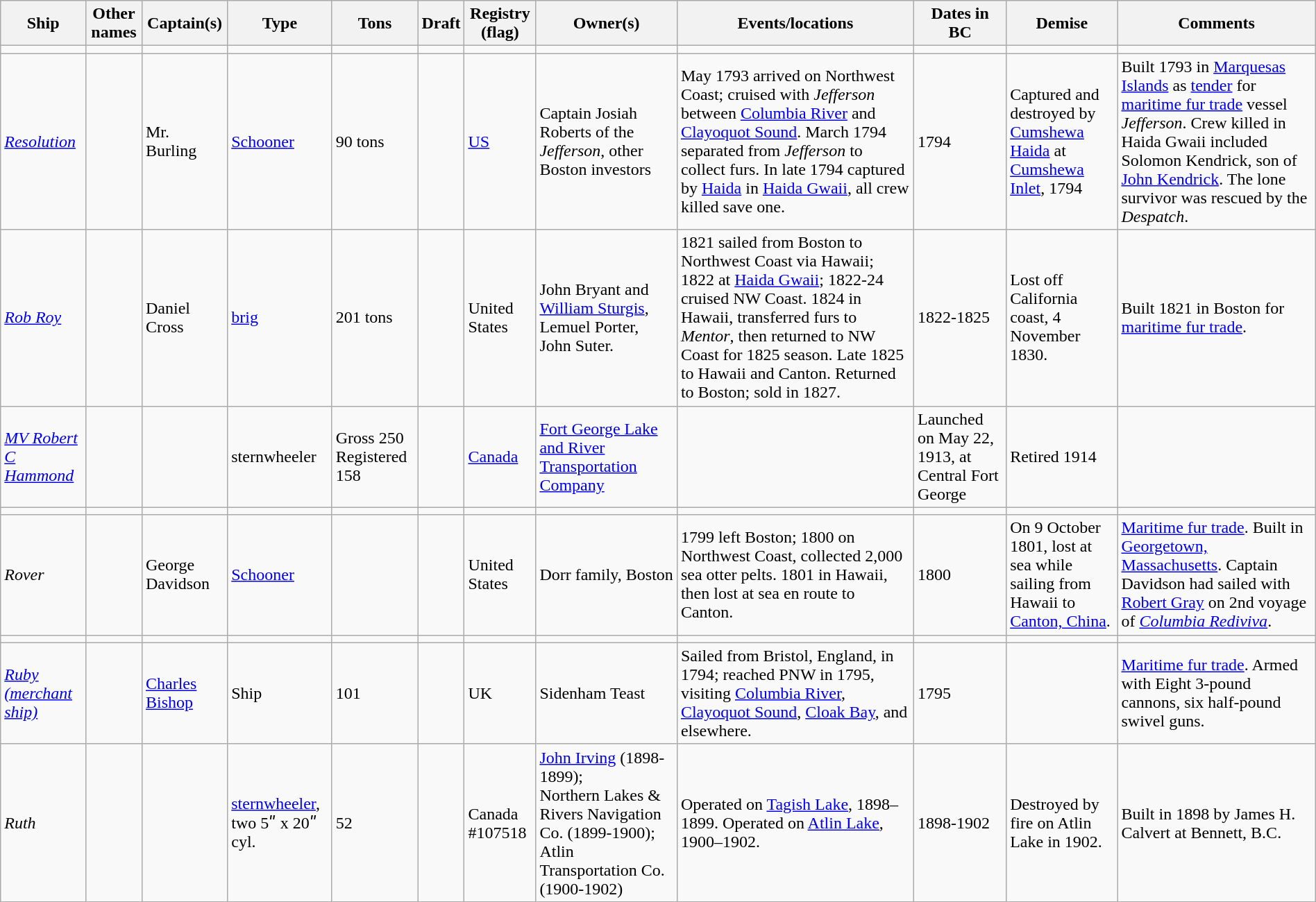<table class="wikitable sortable" style="width:100%">
<tr>
<th>Ship</th>
<th>Other names</th>
<th>Captain(s)</th>
<th>Type</th>
<th>Tons </th>
<th>Draft </th>
<th>Registry (flag)</th>
<th>Owner(s) </th>
<th>Events/locations</th>
<th>Dates in BC</th>
<th>Demise </th>
<th>Comments</th>
</tr>
<tr>
<td></td>
<td></td>
<td></td>
<td></td>
<td></td>
<td></td>
<td></td>
<td></td>
<td></td>
<td></td>
<td></td>
<td></td>
</tr>
<tr>
<td><em><a href='#'>Resolution</a></em></td>
<td></td>
<td>Mr. Burling</td>
<td><a href='#'>Schooner</a></td>
<td>90 tons</td>
<td></td>
<td><a href='#'>US</a></td>
<td>Captain Josiah Roberts of the <em>Jefferson</em>, other Boston investors</td>
<td>May 1793 arrived on Northwest Coast; cruised with <em>Jefferson</em> between <a href='#'>Columbia River</a> and <a href='#'>Clayoquot Sound</a>. March 1794 separated from <em>Jefferson</em> to collect furs. In late 1794 captured by <a href='#'>Haida</a> in <a href='#'>Haida Gwaii</a>, all crew killed save one.</td>
<td>1794</td>
<td>Captured and destroyed by <a href='#'>Cumshewa</a> <a href='#'>Haida</a> at <a href='#'>Cumshewa Inlet</a>, 1794</td>
<td>Built 1793 in <a href='#'>Marquesas Islands</a> as <a href='#'>tender</a> for <a href='#'>maritime fur trade</a> vessel <em>Jefferson</em>. Crew killed in Haida Gwaii included Solomon Kendrick, son of <a href='#'>John Kendrick</a>. The lone survivor was rescued by the <em>Despatch</em>.</td>
</tr>
<tr>
<td><em><a href='#'>Rob Roy</a></em></td>
<td></td>
<td>Daniel Cross</td>
<td><a href='#'>brig</a></td>
<td>201 tons</td>
<td></td>
<td>United States</td>
<td>John Bryant and <a href='#'>William Sturgis</a>, Lemuel Porter, John Suter.</td>
<td>1821 sailed from Boston to Northwest Coast via Hawaii; 1822 at <a href='#'>Haida Gwaii</a>; 1822-24 cruised NW Coast. 1824 in Hawaii, transferred furs to <em>Mentor</em>, then returned to NW Coast for 1825 season. Late 1825 to Hawaii and Canton. Returned to Boston; sold in 1827.</td>
<td>1822-1825</td>
<td>Lost off California coast, 4 November 1830.</td>
<td>Built 1821 in Boston for <a href='#'>maritime fur trade</a>.</td>
</tr>
<tr>
<td><em><a href='#'>MV Robert C Hammond</a></em></td>
<td></td>
<td></td>
<td>sternwheeler</td>
<td>Gross 250 Registered 158</td>
<td></td>
<td><a href='#'>Canada</a></td>
<td><a href='#'>Fort George Lake and River Transportation Company</a></td>
<td></td>
<td>Launched on May 22, 1913, at Central Fort George</td>
<td>Retired 1914</td>
<td></td>
</tr>
<tr>
<td></td>
<td></td>
<td></td>
<td></td>
<td></td>
<td></td>
<td></td>
<td></td>
<td></td>
<td></td>
<td></td>
<td></td>
</tr>
<tr>
<td><em>Rover</em></td>
<td></td>
<td>George Davidson</td>
<td><a href='#'>Schooner</a></td>
<td></td>
<td></td>
<td>United States</td>
<td>Dorr family, Boston</td>
<td>1799 left Boston; 1800 on Northwest Coast, collected 2,000 sea otter pelts. 1801 in Hawaii, then lost at sea en route to Canton.</td>
<td>1800</td>
<td>On 9 October 1801, lost at sea while sailing from Hawaii to <a href='#'>Canton, China</a>.</td>
<td><a href='#'>Maritime fur trade</a>. Built in <a href='#'>Georgetown, Massachusetts</a>. Captain Davidson had sailed with <a href='#'>Robert Gray</a> on 2nd voyage of <em><a href='#'>Columbia Rediviva</a></em>.</td>
</tr>
<tr>
<td></td>
<td></td>
<td></td>
<td></td>
<td></td>
<td></td>
<td></td>
<td></td>
<td></td>
<td></td>
<td></td>
<td></td>
</tr>
<tr>
<td><em><a href='#'>Ruby (merchant ship)</a></em></td>
<td></td>
<td><a href='#'>Charles Bishop</a></td>
<td>Ship</td>
<td>101</td>
<td></td>
<td>UK</td>
<td>Sidenham Teast</td>
<td>Sailed from Bristol, England, in 1794; reached PNW in 1795, visiting <a href='#'>Columbia River</a>, <a href='#'>Clayoquot Sound</a>, <a href='#'>Cloak Bay</a>, and elsewhere.</td>
<td>1795</td>
<td></td>
<td><a href='#'>Maritime fur trade</a>. Armed with Eight 3-pound cannons, six half-pound swivel guns.</td>
</tr>
<tr>
<td><em>Ruth</em></td>
<td></td>
<td></td>
<td><a href='#'>sternwheeler</a>, two 5ʺ x 20ʺ cyl.</td>
<td>52</td>
<td></td>
<td>Canada #107518</td>
<td><a href='#'>John Irving</a> (1898-1899);<br>Northern Lakes & Rivers Navigation Co. (1899-1900); Atlin Transportation Co. (1900-1902)</td>
<td>Operated on <a href='#'>Tagish Lake</a>, 1898–1899.  Operated on <a href='#'>Atlin Lake</a>, 1900–1902.</td>
<td>1898-1902</td>
<td>Destroyed by fire on Atlin Lake in 1902.</td>
<td>Built in 1898 by James H. Calvert at Bennett, B.C.</td>
</tr>
</table>
